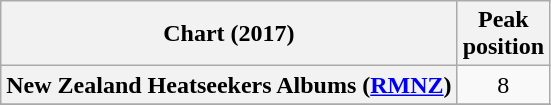<table class="wikitable sortable plainrowheaders" style="text-align:center">
<tr>
<th scope="col">Chart (2017)</th>
<th scope="col">Peak<br> position</th>
</tr>
<tr>
<th scope="row">New Zealand Heatseekers Albums (<a href='#'>RMNZ</a>)</th>
<td>8</td>
</tr>
<tr>
</tr>
<tr>
</tr>
<tr>
</tr>
<tr>
</tr>
</table>
